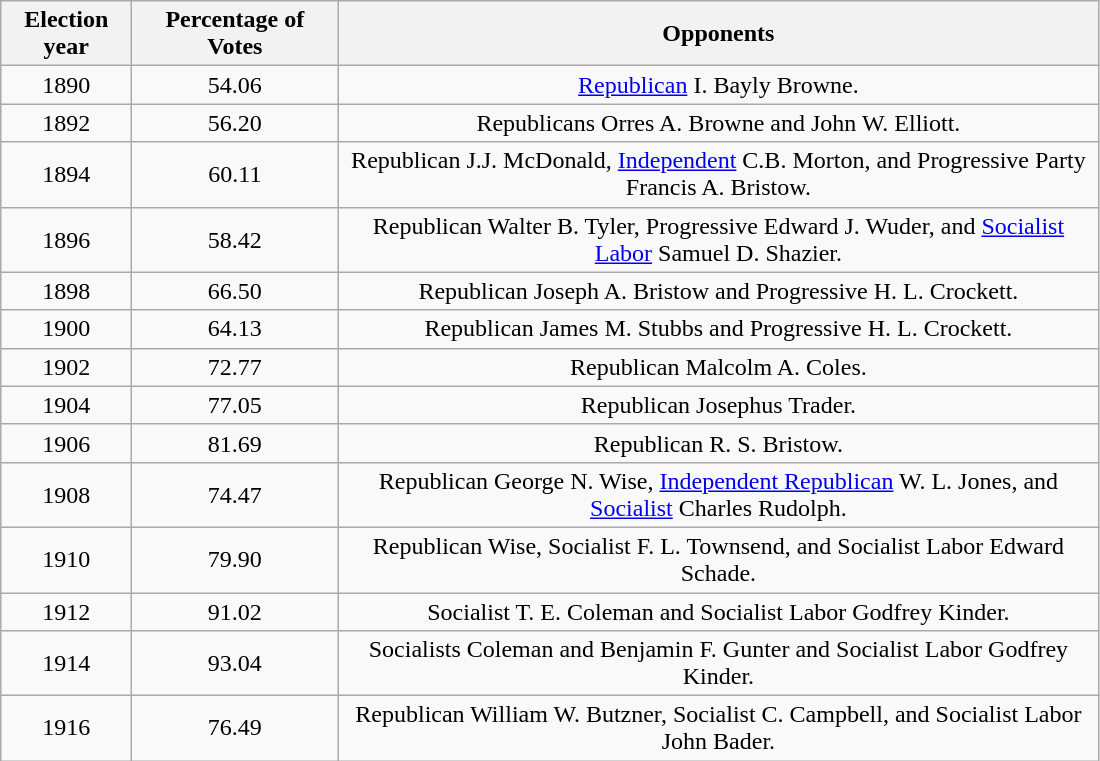<table class="wikitable sortable" style="height:200px">
<tr>
<th style="width:80px;">Election year</th>
<th style="width:130px;">Percentage of Votes</th>
<th style="width:500px;">Opponents</th>
</tr>
<tr style="text-align:center;">
<td>1890</td>
<td>54.06</td>
<td><a href='#'>Republican</a> I. Bayly Browne.</td>
</tr>
<tr align=center>
<td>1892</td>
<td>56.20</td>
<td>Republicans Orres A. Browne and John W. Elliott.</td>
</tr>
<tr align=center>
<td>1894</td>
<td>60.11</td>
<td>Republican J.J. McDonald, <a href='#'>Independent</a> C.B. Morton, and Progressive Party Francis A. Bristow.</td>
</tr>
<tr align=center>
<td>1896</td>
<td>58.42</td>
<td>Republican Walter B. Tyler, Progressive Edward J. Wuder, and <a href='#'>Socialist Labor</a> Samuel D. Shazier.</td>
</tr>
<tr align=center>
<td>1898</td>
<td>66.50</td>
<td>Republican Joseph A. Bristow and Progressive H. L. Crockett.</td>
</tr>
<tr align=center>
<td>1900</td>
<td>64.13</td>
<td>Republican James M. Stubbs and Progressive H. L. Crockett.</td>
</tr>
<tr align=center>
<td>1902</td>
<td>72.77</td>
<td>Republican Malcolm A. Coles.</td>
</tr>
<tr align=center>
<td>1904</td>
<td>77.05</td>
<td>Republican Josephus Trader.</td>
</tr>
<tr align=center>
<td>1906</td>
<td>81.69</td>
<td>Republican R. S. Bristow.</td>
</tr>
<tr align=center>
<td>1908</td>
<td>74.47</td>
<td>Republican George N. Wise, <a href='#'>Independent Republican</a> W. L. Jones, and <a href='#'>Socialist</a> Charles Rudolph.</td>
</tr>
<tr align=center>
<td>1910</td>
<td>79.90</td>
<td>Republican Wise, Socialist F. L. Townsend, and Socialist Labor Edward Schade.</td>
</tr>
<tr align=center>
<td>1912</td>
<td>91.02</td>
<td>Socialist T. E. Coleman and Socialist Labor Godfrey Kinder.</td>
</tr>
<tr align=center>
<td>1914</td>
<td>93.04</td>
<td>Socialists Coleman and Benjamin F. Gunter and Socialist Labor Godfrey Kinder.</td>
</tr>
<tr align=center>
<td>1916</td>
<td>76.49</td>
<td>Republican William W. Butzner, Socialist C. Campbell, and Socialist Labor John Bader.</td>
</tr>
</table>
